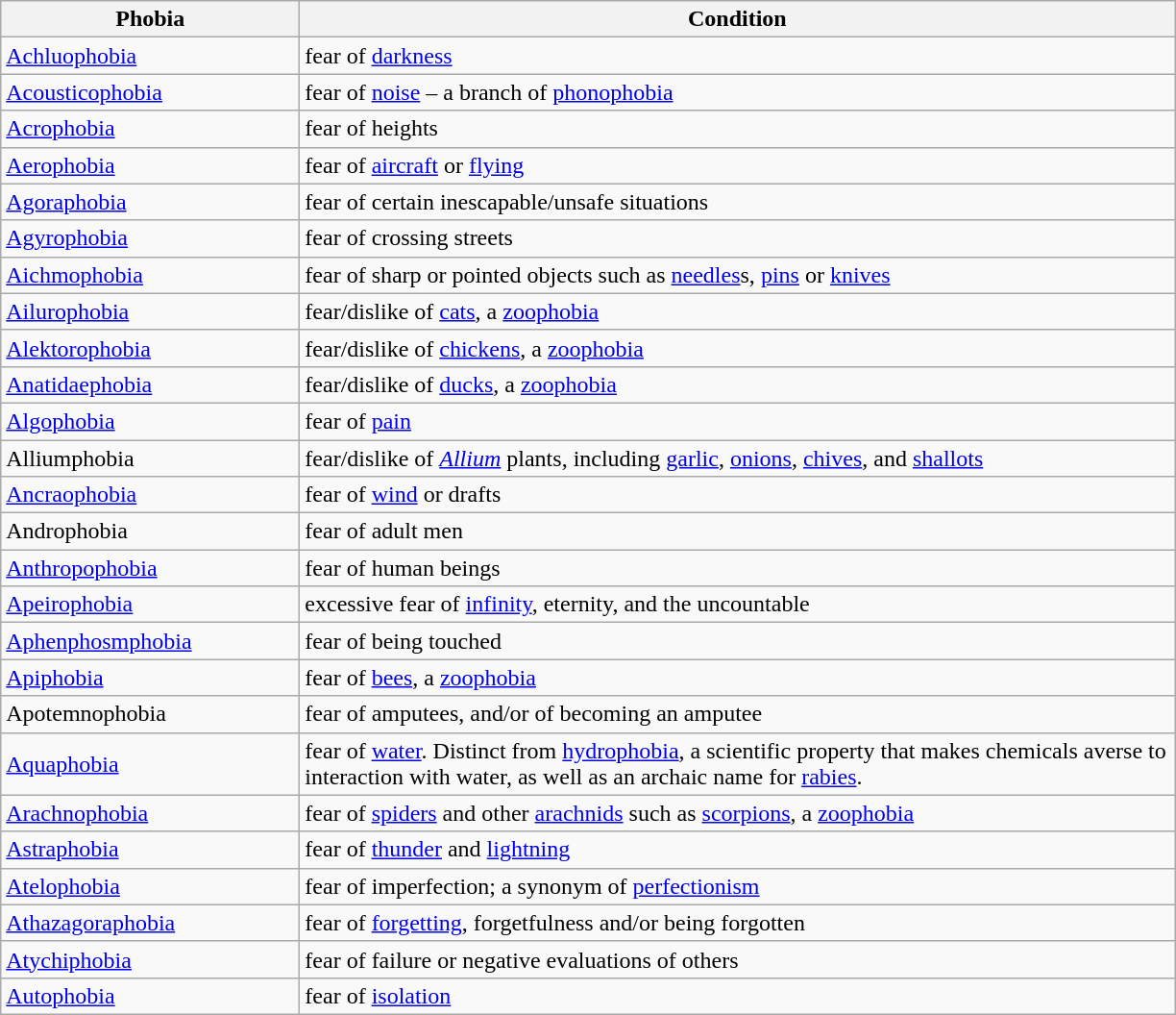<table class="wikitable sortable" border="1">
<tr>
<th width="200px">Phobia</th>
<th width="600px">Condition</th>
</tr>
<tr>
<td><a href='#'>Achluophobia</a></td>
<td>fear of <a href='#'>darkness</a></td>
</tr>
<tr>
<td><a href='#'>Acousticophobia</a></td>
<td>fear of <a href='#'>noise</a> – a branch of <a href='#'>phonophobia</a></td>
</tr>
<tr>
<td><a href='#'>Acrophobia</a></td>
<td>fear of heights</td>
</tr>
<tr>
<td><a href='#'>Aerophobia</a></td>
<td>fear of <a href='#'>aircraft</a> or <a href='#'>flying</a></td>
</tr>
<tr>
<td><a href='#'>Agoraphobia</a></td>
<td>fear of certain inescapable/unsafe situations</td>
</tr>
<tr>
<td><a href='#'>Agyrophobia</a></td>
<td>fear of crossing streets</td>
</tr>
<tr>
<td><a href='#'>Aichmophobia</a></td>
<td>fear of sharp or pointed objects such as <a href='#'>needles</a>s, <a href='#'>pins</a> or <a href='#'>knives</a></td>
</tr>
<tr>
<td><a href='#'>Ailurophobia</a></td>
<td>fear/dislike of <a href='#'>cats</a>, a <a href='#'>zoophobia</a></td>
</tr>
<tr>
<td><a href='#'>Alektorophobia</a></td>
<td>fear/dislike of <a href='#'>chickens</a>, a <a href='#'>zoophobia</a></td>
</tr>
<tr>
<td><a href='#'>Anatidaephobia</a></td>
<td>fear/dislike of <a href='#'>ducks</a>, a <a href='#'>zoophobia</a></td>
</tr>
<tr>
<td><a href='#'>Algophobia</a></td>
<td>fear of <a href='#'>pain</a></td>
</tr>
<tr>
<td>Alliumphobia</td>
<td>fear/dislike of <em><a href='#'>Allium</a></em> plants, including <a href='#'>garlic</a>, <a href='#'>onions</a>, <a href='#'>chives</a>, and <a href='#'>shallots</a></td>
</tr>
<tr>
<td><a href='#'>Ancraophobia</a></td>
<td>fear of <a href='#'>wind</a> or drafts</td>
</tr>
<tr>
<td>Androphobia</td>
<td>fear of adult men</td>
</tr>
<tr>
<td><a href='#'>Anthropophobia</a></td>
<td>fear of human beings</td>
</tr>
<tr>
<td><a href='#'>Apeirophobia</a></td>
<td>excessive fear of <a href='#'>infinity</a>, eternity, and the uncountable</td>
</tr>
<tr>
<td><a href='#'>Aphenphosmphobia</a></td>
<td>fear of being touched</td>
</tr>
<tr>
<td><a href='#'>Apiphobia</a></td>
<td>fear of <a href='#'>bees</a>, a <a href='#'>zoophobia</a></td>
</tr>
<tr>
<td>Apotemnophobia</td>
<td>fear of amputees, and/or of becoming an amputee</td>
</tr>
<tr>
<td><a href='#'>Aquaphobia</a></td>
<td>fear of <a href='#'>water</a>. Distinct from <a href='#'>hydrophobia</a>, a scientific property that makes chemicals averse to interaction with water, as well as an archaic name for <a href='#'>rabies</a>.</td>
</tr>
<tr>
<td><a href='#'>Arachnophobia</a></td>
<td>fear of <a href='#'>spiders</a> and other <a href='#'>arachnids</a> such as <a href='#'>scorpions</a>, a <a href='#'>zoophobia</a></td>
</tr>
<tr>
<td><a href='#'>Astraphobia</a></td>
<td>fear of <a href='#'>thunder</a> and <a href='#'>lightning</a></td>
</tr>
<tr>
<td><a href='#'>Atelophobia</a></td>
<td>fear of imperfection; a synonym of <a href='#'>perfectionism</a></td>
</tr>
<tr>
<td><a href='#'>Athazagoraphobia</a></td>
<td>fear of <a href='#'>forgetting</a>, forgetfulness and/or being forgotten</td>
</tr>
<tr>
<td><a href='#'>Atychiphobia</a></td>
<td>fear of failure or negative evaluations of others</td>
</tr>
<tr>
<td><a href='#'>Autophobia</a></td>
<td>fear of <a href='#'>isolation</a></td>
</tr>
</table>
